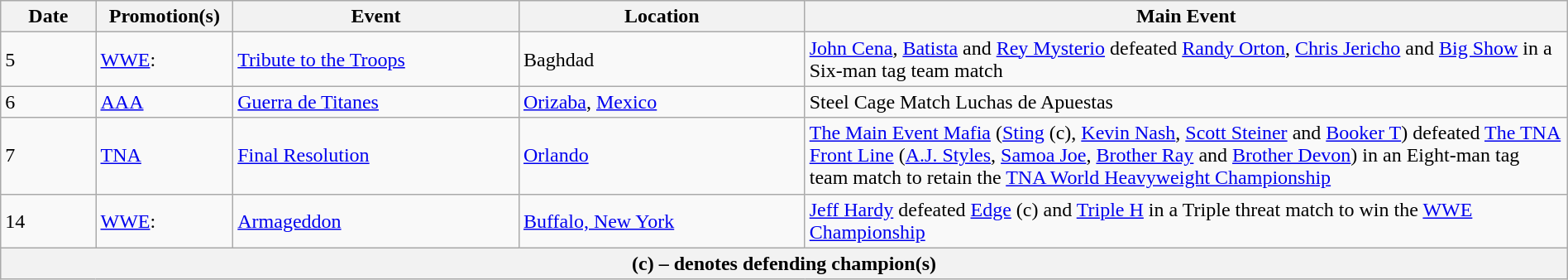<table class="wikitable" style="width:100%;">
<tr>
<th width=5%>Date</th>
<th width=5%>Promotion(s)</th>
<th width=15%>Event</th>
<th width=15%>Location</th>
<th width=40%>Main Event</th>
</tr>
<tr>
<td>5</td>
<td><a href='#'>WWE</a>:<br></td>
<td><a href='#'>Tribute to the Troops</a></td>
<td>Baghdad</td>
<td><a href='#'>John Cena</a>, <a href='#'>Batista</a> and <a href='#'>Rey Mysterio</a> defeated <a href='#'>Randy Orton</a>, <a href='#'>Chris Jericho</a> and <a href='#'>Big Show</a> in a Six-man tag team match</td>
</tr>
<tr>
<td>6</td>
<td><a href='#'>AAA</a></td>
<td><a href='#'>Guerra de Titanes</a></td>
<td><a href='#'>Orizaba</a>, <a href='#'>Mexico</a></td>
<td>Steel Cage Match Luchas de Apuestas</td>
</tr>
<tr>
<td>7</td>
<td><a href='#'>TNA</a></td>
<td><a href='#'>Final Resolution</a></td>
<td><a href='#'>Orlando</a></td>
<td><a href='#'>The Main Event Mafia</a> (<a href='#'>Sting</a> (c), <a href='#'>Kevin Nash</a>, <a href='#'>Scott Steiner</a> and <a href='#'>Booker T</a>) defeated <a href='#'>The TNA Front Line</a> (<a href='#'>A.J. Styles</a>, <a href='#'>Samoa Joe</a>, <a href='#'>Brother Ray</a> and <a href='#'>Brother Devon</a>) in an Eight-man tag team match to retain the <a href='#'>TNA World Heavyweight Championship</a></td>
</tr>
<tr>
<td>14</td>
<td><a href='#'>WWE</a>:<br></td>
<td><a href='#'>Armageddon</a></td>
<td><a href='#'>Buffalo, New York</a></td>
<td><a href='#'>Jeff Hardy</a> defeated <a href='#'>Edge</a> (c) and <a href='#'>Triple H</a> in a Triple threat match to win the <a href='#'>WWE Championship</a></td>
</tr>
<tr>
<th colspan="5">(c) – denotes defending champion(s)</th>
</tr>
</table>
